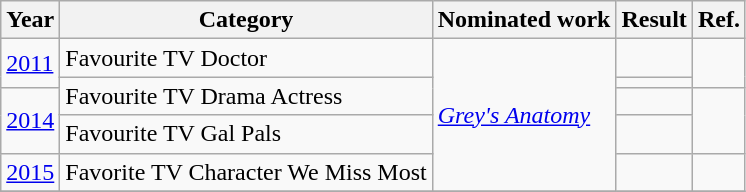<table class="wikitable plainrowheaders">
<tr>
<th scope="col">Year</th>
<th scope="col">Category</th>
<th scope="col">Nominated work</th>
<th scope="col">Result</th>
<th scope="col">Ref.</th>
</tr>
<tr>
<td rowspan="2"><a href='#'>2011</a></td>
<td>Favourite TV Doctor</td>
<td rowspan="5"><em><a href='#'>Grey's Anatomy</a></em></td>
<td></td>
<td align="center" rowspan="2"></td>
</tr>
<tr>
<td rowspan="2">Favourite TV Drama Actress</td>
<td></td>
</tr>
<tr>
<td rowspan="2"><a href='#'>2014</a></td>
<td></td>
<td align="center" rowspan="2"></td>
</tr>
<tr>
<td>Favourite TV Gal Pals</td>
<td></td>
</tr>
<tr>
<td><a href='#'>2015</a></td>
<td>Favorite TV Character We Miss Most</td>
<td></td>
<td align="center"></td>
</tr>
<tr>
</tr>
</table>
